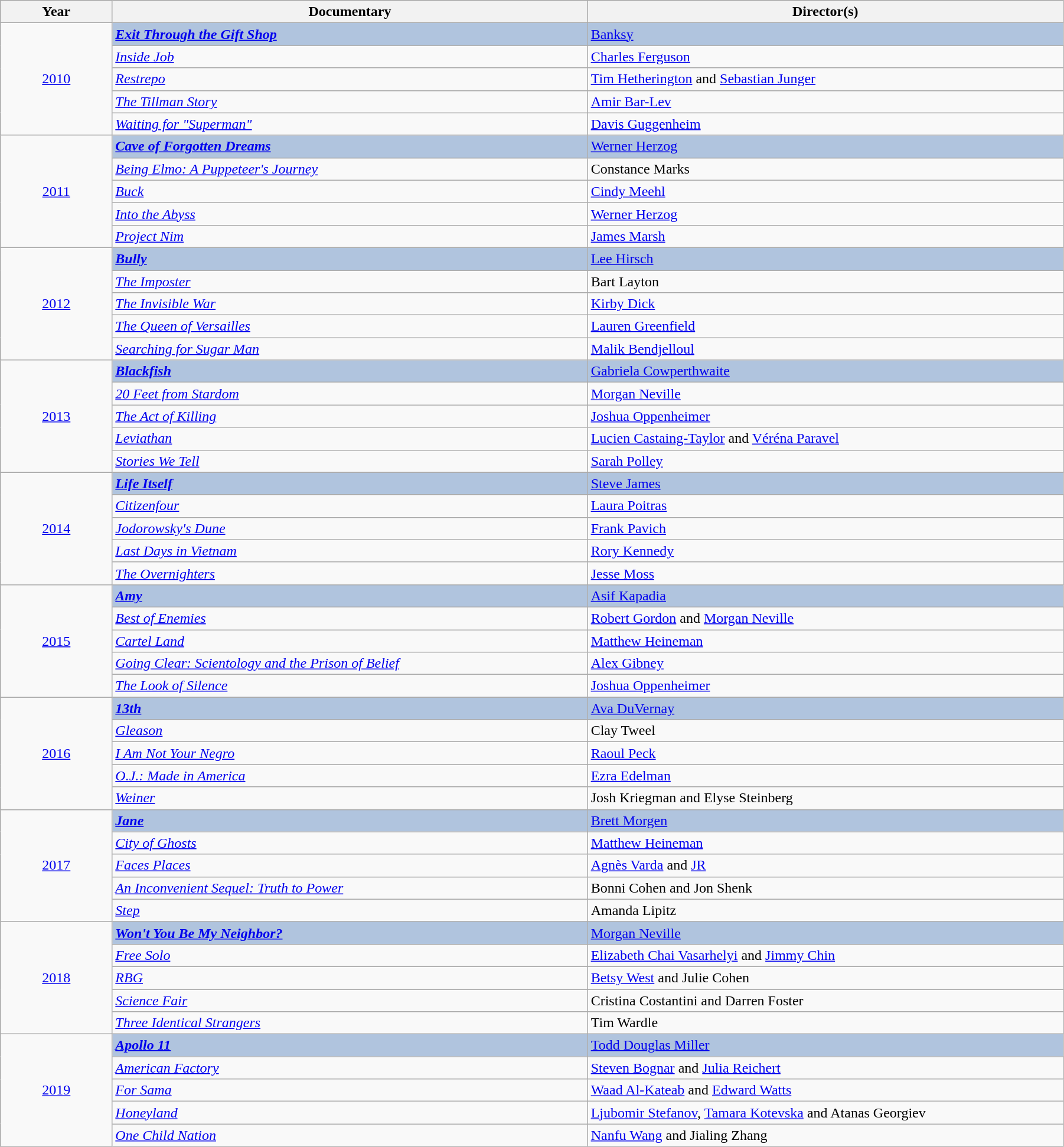<table class="wikitable" width="95%" cellpadding="5">
<tr>
<th width="100"><strong>Year</strong></th>
<th width="450"><strong>Documentary</strong></th>
<th width="450"><strong>Director(s)</strong></th>
</tr>
<tr>
<td rowspan="5" style="text-align:center;"><a href='#'>2010</a><br></td>
<td style="background:#B0C4DE;"><strong><em><a href='#'>Exit Through the Gift Shop</a></em></strong></td>
<td style="background:#B0C4DE;"><a href='#'>Banksy</a></td>
</tr>
<tr>
<td><em><a href='#'>Inside Job</a></em></td>
<td><a href='#'>Charles Ferguson</a></td>
</tr>
<tr>
<td><em><a href='#'>Restrepo</a></em></td>
<td><a href='#'>Tim Hetherington</a> and <a href='#'>Sebastian Junger</a></td>
</tr>
<tr>
<td><em><a href='#'>The Tillman Story</a></em></td>
<td><a href='#'>Amir Bar-Lev</a></td>
</tr>
<tr>
<td><em><a href='#'>Waiting for "Superman"</a></em></td>
<td><a href='#'>Davis Guggenheim</a></td>
</tr>
<tr>
<td rowspan="5" style="text-align:center;"><a href='#'>2011</a><br></td>
<td style="background:#B0C4DE;"><strong><em><a href='#'>Cave of Forgotten Dreams</a></em></strong></td>
<td style="background:#B0C4DE;"><a href='#'>Werner Herzog</a></td>
</tr>
<tr>
<td><em><a href='#'>Being Elmo: A Puppeteer's Journey</a></em></td>
<td>Constance Marks</td>
</tr>
<tr>
<td><em><a href='#'>Buck</a></em></td>
<td><a href='#'>Cindy Meehl</a></td>
</tr>
<tr>
<td><em><a href='#'>Into the Abyss</a></em></td>
<td><a href='#'>Werner Herzog</a></td>
</tr>
<tr>
<td><em><a href='#'>Project Nim</a></em></td>
<td><a href='#'>James Marsh</a></td>
</tr>
<tr>
<td rowspan="5" style="text-align:center;"><a href='#'>2012</a><br></td>
<td style="background:#B0C4DE;"><strong><em><a href='#'>Bully</a></em></strong></td>
<td style="background:#B0C4DE;"><a href='#'>Lee Hirsch</a></td>
</tr>
<tr>
<td><em><a href='#'>The Imposter</a></em></td>
<td>Bart Layton</td>
</tr>
<tr>
<td><em><a href='#'>The Invisible War</a></em></td>
<td><a href='#'>Kirby Dick</a></td>
</tr>
<tr>
<td><em><a href='#'>The Queen of Versailles</a></em></td>
<td><a href='#'>Lauren Greenfield</a></td>
</tr>
<tr>
<td><em><a href='#'>Searching for Sugar Man</a></em></td>
<td><a href='#'>Malik Bendjelloul</a></td>
</tr>
<tr>
<td rowspan="5" style="text-align:center;"><a href='#'>2013</a><br></td>
<td style="background:#B0C4DE;"><strong><em><a href='#'>Blackfish</a></em></strong></td>
<td style="background:#B0C4DE;"><a href='#'>Gabriela Cowperthwaite</a></td>
</tr>
<tr>
<td><em><a href='#'>20 Feet from Stardom</a></em></td>
<td><a href='#'>Morgan Neville</a></td>
</tr>
<tr>
<td><em><a href='#'>The Act of Killing</a></em></td>
<td><a href='#'>Joshua Oppenheimer</a></td>
</tr>
<tr>
<td><em><a href='#'>Leviathan</a></em></td>
<td><a href='#'>Lucien Castaing-Taylor</a> and <a href='#'>Véréna Paravel</a></td>
</tr>
<tr>
<td><em><a href='#'>Stories We Tell</a></em></td>
<td><a href='#'>Sarah Polley</a></td>
</tr>
<tr>
<td rowspan="5" style="text-align:center;"><a href='#'>2014</a></td>
<td style="background:#B0C4DE;"><strong><em><a href='#'>Life Itself</a></em></strong></td>
<td style="background:#B0C4DE;"><a href='#'>Steve James</a></td>
</tr>
<tr>
<td><em><a href='#'>Citizenfour</a></em></td>
<td><a href='#'>Laura Poitras</a></td>
</tr>
<tr>
<td><em><a href='#'>Jodorowsky's Dune</a></em></td>
<td><a href='#'>Frank Pavich</a></td>
</tr>
<tr>
<td><em><a href='#'>Last Days in Vietnam</a></em></td>
<td><a href='#'>Rory Kennedy</a></td>
</tr>
<tr>
<td><em><a href='#'>The Overnighters</a></em></td>
<td><a href='#'>Jesse Moss</a></td>
</tr>
<tr>
<td rowspan="5" style="text-align:center;"><a href='#'>2015</a><br></td>
<td style="background:#B0C4DE;"><strong><em><a href='#'>Amy</a></em></strong></td>
<td style="background:#B0C4DE;"><a href='#'>Asif Kapadia</a></td>
</tr>
<tr>
<td><em><a href='#'>Best of Enemies</a></em></td>
<td><a href='#'>Robert Gordon</a> and <a href='#'>Morgan Neville</a></td>
</tr>
<tr>
<td><em><a href='#'>Cartel Land</a></em></td>
<td><a href='#'>Matthew Heineman</a></td>
</tr>
<tr>
<td><em><a href='#'>Going Clear: Scientology and the Prison of Belief</a></em></td>
<td><a href='#'>Alex Gibney</a></td>
</tr>
<tr>
<td><em><a href='#'>The Look of Silence</a></em></td>
<td><a href='#'>Joshua Oppenheimer</a></td>
</tr>
<tr>
<td rowspan="5" style="text-align:center;"><a href='#'>2016</a></td>
<td style="background:#B0C4DE;"><strong><em><a href='#'>13th</a></em></strong></td>
<td style="background:#B0C4DE;"><a href='#'>Ava DuVernay</a></td>
</tr>
<tr>
<td><em><a href='#'>Gleason</a></em></td>
<td>Clay Tweel</td>
</tr>
<tr>
<td><em><a href='#'>I Am Not Your Negro</a></em></td>
<td><a href='#'>Raoul Peck</a></td>
</tr>
<tr>
<td><em><a href='#'>O.J.: Made in America</a></em></td>
<td><a href='#'>Ezra Edelman</a></td>
</tr>
<tr>
<td><em><a href='#'>Weiner</a></em></td>
<td>Josh Kriegman and Elyse Steinberg</td>
</tr>
<tr>
<td rowspan="5" style="text-align:center;"><a href='#'>2017</a></td>
<td style="background:#B0C4DE;"><strong><em><a href='#'>Jane</a></em></strong></td>
<td style="background:#B0C4DE;"><a href='#'>Brett Morgen</a></td>
</tr>
<tr>
<td><em><a href='#'>City of Ghosts</a></em></td>
<td><a href='#'>Matthew Heineman</a></td>
</tr>
<tr>
<td><em><a href='#'>Faces Places</a></em></td>
<td><a href='#'>Agnès Varda</a> and <a href='#'>JR</a></td>
</tr>
<tr>
<td><em><a href='#'>An Inconvenient Sequel: Truth to Power</a></em></td>
<td>Bonni Cohen and Jon Shenk</td>
</tr>
<tr>
<td><em><a href='#'>Step</a></em></td>
<td>Amanda Lipitz</td>
</tr>
<tr>
<td rowspan="5" style="text-align:center;"><a href='#'>2018</a></td>
<td style="background:#B0C4DE;"><strong><em><a href='#'>Won't You Be My Neighbor?</a></em></strong></td>
<td style="background:#B0C4DE;"><a href='#'>Morgan Neville</a></td>
</tr>
<tr>
<td><em><a href='#'>Free Solo</a></em></td>
<td><a href='#'>Elizabeth Chai Vasarhelyi</a> and <a href='#'>Jimmy Chin</a></td>
</tr>
<tr>
<td><em><a href='#'>RBG</a></em></td>
<td><a href='#'>Betsy West</a> and Julie Cohen</td>
</tr>
<tr>
<td><em><a href='#'>Science Fair</a></em></td>
<td>Cristina Costantini and Darren Foster</td>
</tr>
<tr>
<td><em><a href='#'>Three Identical Strangers</a></em></td>
<td>Tim Wardle</td>
</tr>
<tr>
<td rowspan="5" style="text-align:center;"><a href='#'>2019</a></td>
<td style="background:#B0C4DE;"><strong><em><a href='#'>Apollo 11</a></em></strong></td>
<td style="background:#B0C4DE;"><a href='#'>Todd Douglas Miller</a></td>
</tr>
<tr>
<td><em><a href='#'>American Factory</a></em></td>
<td><a href='#'>Steven Bognar</a> and <a href='#'>Julia Reichert</a></td>
</tr>
<tr>
<td><em><a href='#'>For Sama</a></em></td>
<td><a href='#'>Waad Al-Kateab</a> and <a href='#'>Edward Watts</a></td>
</tr>
<tr>
<td><em><a href='#'>Honeyland</a></em></td>
<td><a href='#'>Ljubomir Stefanov</a>, <a href='#'>Tamara Kotevska</a> and Atanas Georgiev</td>
</tr>
<tr>
<td><em><a href='#'>One Child Nation</a></em></td>
<td><a href='#'>Nanfu Wang</a> and Jialing Zhang</td>
</tr>
</table>
